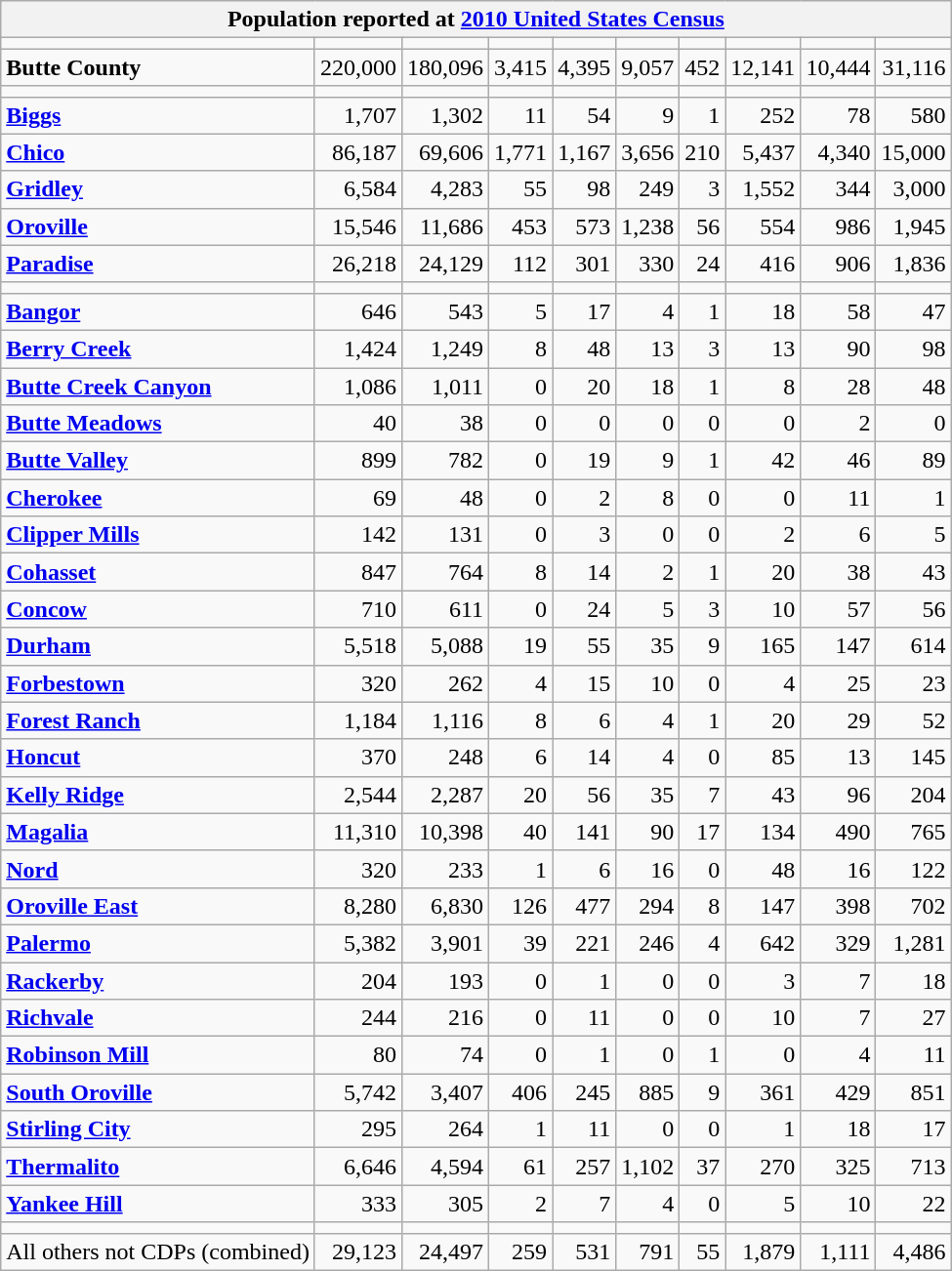<table class="wikitable collapsible collapsed">
<tr>
<th colspan="10">Population reported at <a href='#'>2010 United States Census</a></th>
</tr>
<tr>
<td></td>
<td></td>
<td></td>
<td></td>
<td></td>
<td></td>
<td></td>
<td></td>
<td></td>
<td></td>
</tr>
<tr>
<td><strong> Butte County</strong></td>
<td align="right">220,000</td>
<td align="right">180,096</td>
<td align="right">3,415</td>
<td align="right">4,395</td>
<td align="right">9,057</td>
<td align="right">452</td>
<td align="right">12,141</td>
<td align="right">10,444</td>
<td align="right">31,116</td>
</tr>
<tr>
<td></td>
<td></td>
<td></td>
<td></td>
<td></td>
<td></td>
<td></td>
<td></td>
<td></td>
<td></td>
</tr>
<tr>
<td><strong><a href='#'>Biggs</a></strong></td>
<td align="right">1,707</td>
<td align="right">1,302</td>
<td align="right">11</td>
<td align="right">54</td>
<td align="right">9</td>
<td align="right">1</td>
<td align="right">252</td>
<td align="right">78</td>
<td align="right">580</td>
</tr>
<tr>
<td><strong><a href='#'>Chico</a></strong></td>
<td align="right">86,187</td>
<td align="right">69,606</td>
<td align="right">1,771</td>
<td align="right">1,167</td>
<td align="right">3,656</td>
<td align="right">210</td>
<td align="right">5,437</td>
<td align="right">4,340</td>
<td align="right">15,000</td>
</tr>
<tr>
<td><strong><a href='#'>Gridley</a></strong></td>
<td align="right">6,584</td>
<td align="right">4,283</td>
<td align="right">55</td>
<td align="right">98</td>
<td align="right">249</td>
<td align="right">3</td>
<td align="right">1,552</td>
<td align="right">344</td>
<td align="right">3,000</td>
</tr>
<tr>
<td><strong><a href='#'>Oroville</a></strong></td>
<td align="right">15,546</td>
<td align="right">11,686</td>
<td align="right">453</td>
<td align="right">573</td>
<td align="right">1,238</td>
<td align="right">56</td>
<td align="right">554</td>
<td align="right">986</td>
<td align="right">1,945</td>
</tr>
<tr>
<td><strong><a href='#'>Paradise</a></strong></td>
<td align="right">26,218</td>
<td align="right">24,129</td>
<td align="right">112</td>
<td align="right">301</td>
<td align="right">330</td>
<td align="right">24</td>
<td align="right">416</td>
<td align="right">906</td>
<td align="right">1,836</td>
</tr>
<tr>
<td></td>
<td></td>
<td></td>
<td></td>
<td></td>
<td></td>
<td></td>
<td></td>
<td></td>
<td></td>
</tr>
<tr>
<td><strong><a href='#'>Bangor</a></strong></td>
<td align="right">646</td>
<td align="right">543</td>
<td align="right">5</td>
<td align="right">17</td>
<td align="right">4</td>
<td align="right">1</td>
<td align="right">18</td>
<td align="right">58</td>
<td align="right">47</td>
</tr>
<tr>
<td><strong><a href='#'>Berry Creek</a></strong></td>
<td align="right">1,424</td>
<td align="right">1,249</td>
<td align="right">8</td>
<td align="right">48</td>
<td align="right">13</td>
<td align="right">3</td>
<td align="right">13</td>
<td align="right">90</td>
<td align="right">98</td>
</tr>
<tr>
<td><strong><a href='#'>Butte Creek Canyon</a></strong></td>
<td align="right">1,086</td>
<td align="right">1,011</td>
<td align="right">0</td>
<td align="right">20</td>
<td align="right">18</td>
<td align="right">1</td>
<td align="right">8</td>
<td align="right">28</td>
<td align="right">48</td>
</tr>
<tr>
<td><strong><a href='#'>Butte Meadows</a></strong></td>
<td align="right">40</td>
<td align="right">38</td>
<td align="right">0</td>
<td align="right">0</td>
<td align="right">0</td>
<td align="right">0</td>
<td align="right">0</td>
<td align="right">2</td>
<td align="right">0</td>
</tr>
<tr>
<td><strong><a href='#'>Butte Valley</a></strong></td>
<td align="right">899</td>
<td align="right">782</td>
<td align="right">0</td>
<td align="right">19</td>
<td align="right">9</td>
<td align="right">1</td>
<td align="right">42</td>
<td align="right">46</td>
<td align="right">89</td>
</tr>
<tr>
<td><strong><a href='#'>Cherokee</a></strong></td>
<td align="right">69</td>
<td align="right">48</td>
<td align="right">0</td>
<td align="right">2</td>
<td align="right">8</td>
<td align="right">0</td>
<td align="right">0</td>
<td align="right">11</td>
<td align="right">1</td>
</tr>
<tr>
<td><strong><a href='#'>Clipper Mills</a></strong></td>
<td align="right">142</td>
<td align="right">131</td>
<td align="right">0</td>
<td align="right">3</td>
<td align="right">0</td>
<td align="right">0</td>
<td align="right">2</td>
<td align="right">6</td>
<td align="right">5</td>
</tr>
<tr>
<td><strong><a href='#'>Cohasset</a></strong></td>
<td align="right">847</td>
<td align="right">764</td>
<td align="right">8</td>
<td align="right">14</td>
<td align="right">2</td>
<td align="right">1</td>
<td align="right">20</td>
<td align="right">38</td>
<td align="right">43</td>
</tr>
<tr>
<td><strong><a href='#'>Concow</a></strong></td>
<td align="right">710</td>
<td align="right">611</td>
<td align="right">0</td>
<td align="right">24</td>
<td align="right">5</td>
<td align="right">3</td>
<td align="right">10</td>
<td align="right">57</td>
<td align="right">56</td>
</tr>
<tr>
<td><strong><a href='#'>Durham</a></strong></td>
<td align="right">5,518</td>
<td align="right">5,088</td>
<td align="right">19</td>
<td align="right">55</td>
<td align="right">35</td>
<td align="right">9</td>
<td align="right">165</td>
<td align="right">147</td>
<td align="right">614</td>
</tr>
<tr>
<td><strong><a href='#'>Forbestown</a></strong></td>
<td align="right">320</td>
<td align="right">262</td>
<td align="right">4</td>
<td align="right">15</td>
<td align="right">10</td>
<td align="right">0</td>
<td align="right">4</td>
<td align="right">25</td>
<td align="right">23</td>
</tr>
<tr>
<td><strong><a href='#'>Forest Ranch</a></strong></td>
<td align="right">1,184</td>
<td align="right">1,116</td>
<td align="right">8</td>
<td align="right">6</td>
<td align="right">4</td>
<td align="right">1</td>
<td align="right">20</td>
<td align="right">29</td>
<td align="right">52</td>
</tr>
<tr>
<td><strong><a href='#'>Honcut</a></strong></td>
<td align="right">370</td>
<td align="right">248</td>
<td align="right">6</td>
<td align="right">14</td>
<td align="right">4</td>
<td align="right">0</td>
<td align="right">85</td>
<td align="right">13</td>
<td align="right">145</td>
</tr>
<tr>
<td><strong><a href='#'>Kelly Ridge</a></strong></td>
<td align="right">2,544</td>
<td align="right">2,287</td>
<td align="right">20</td>
<td align="right">56</td>
<td align="right">35</td>
<td align="right">7</td>
<td align="right">43</td>
<td align="right">96</td>
<td align="right">204</td>
</tr>
<tr>
<td><strong><a href='#'>Magalia</a></strong></td>
<td align="right">11,310</td>
<td align="right">10,398</td>
<td align="right">40</td>
<td align="right">141</td>
<td align="right">90</td>
<td align="right">17</td>
<td align="right">134</td>
<td align="right">490</td>
<td align="right">765</td>
</tr>
<tr>
<td><strong><a href='#'>Nord</a></strong></td>
<td align="right">320</td>
<td align="right">233</td>
<td align="right">1</td>
<td align="right">6</td>
<td align="right">16</td>
<td align="right">0</td>
<td align="right">48</td>
<td align="right">16</td>
<td align="right">122</td>
</tr>
<tr>
<td><strong><a href='#'>Oroville East</a></strong></td>
<td align="right">8,280</td>
<td align="right">6,830</td>
<td align="right">126</td>
<td align="right">477</td>
<td align="right">294</td>
<td align="right">8</td>
<td align="right">147</td>
<td align="right">398</td>
<td align="right">702</td>
</tr>
<tr>
<td><strong><a href='#'>Palermo</a></strong></td>
<td align="right">5,382</td>
<td align="right">3,901</td>
<td align="right">39</td>
<td align="right">221</td>
<td align="right">246</td>
<td align="right">4</td>
<td align="right">642</td>
<td align="right">329</td>
<td align="right">1,281</td>
</tr>
<tr>
<td><strong><a href='#'>Rackerby</a></strong></td>
<td align="right">204</td>
<td align="right">193</td>
<td align="right">0</td>
<td align="right">1</td>
<td align="right">0</td>
<td align="right">0</td>
<td align="right">3</td>
<td align="right">7</td>
<td align="right">18</td>
</tr>
<tr>
<td><strong><a href='#'>Richvale</a></strong></td>
<td align="right">244</td>
<td align="right">216</td>
<td align="right">0</td>
<td align="right">11</td>
<td align="right">0</td>
<td align="right">0</td>
<td align="right">10</td>
<td align="right">7</td>
<td align="right">27</td>
</tr>
<tr>
<td><strong><a href='#'>Robinson Mill</a></strong></td>
<td align="right">80</td>
<td align="right">74</td>
<td align="right">0</td>
<td align="right">1</td>
<td align="right">0</td>
<td align="right">1</td>
<td align="right">0</td>
<td align="right">4</td>
<td align="right">11</td>
</tr>
<tr>
<td><strong><a href='#'>South Oroville</a></strong></td>
<td align="right">5,742</td>
<td align="right">3,407</td>
<td align="right">406</td>
<td align="right">245</td>
<td align="right">885</td>
<td align="right">9</td>
<td align="right">361</td>
<td align="right">429</td>
<td align="right">851</td>
</tr>
<tr>
<td><strong><a href='#'>Stirling City</a></strong></td>
<td align="right">295</td>
<td align="right">264</td>
<td align="right">1</td>
<td align="right">11</td>
<td align="right">0</td>
<td align="right">0</td>
<td align="right">1</td>
<td align="right">18</td>
<td align="right">17</td>
</tr>
<tr>
<td><strong><a href='#'>Thermalito</a></strong></td>
<td align="right">6,646</td>
<td align="right">4,594</td>
<td align="right">61</td>
<td align="right">257</td>
<td align="right">1,102</td>
<td align="right">37</td>
<td align="right">270</td>
<td align="right">325</td>
<td align="right">713</td>
</tr>
<tr>
<td><strong><a href='#'>Yankee Hill</a> </strong></td>
<td align="right">333</td>
<td align="right">305</td>
<td align="right">2</td>
<td align="right">7</td>
<td align="right">4</td>
<td align="right">0</td>
<td align="right">5</td>
<td align="right">10</td>
<td align="right">22</td>
</tr>
<tr>
<td></td>
<td></td>
<td></td>
<td></td>
<td></td>
<td></td>
<td></td>
<td></td>
<td></td>
<td></td>
</tr>
<tr>
<td>All others not CDPs (combined)</td>
<td align="right">29,123</td>
<td align="right">24,497</td>
<td align="right">259</td>
<td align="right">531</td>
<td align="right">791</td>
<td align="right">55</td>
<td align="right">1,879</td>
<td align="right">1,111</td>
<td align="right">4,486</td>
</tr>
</table>
